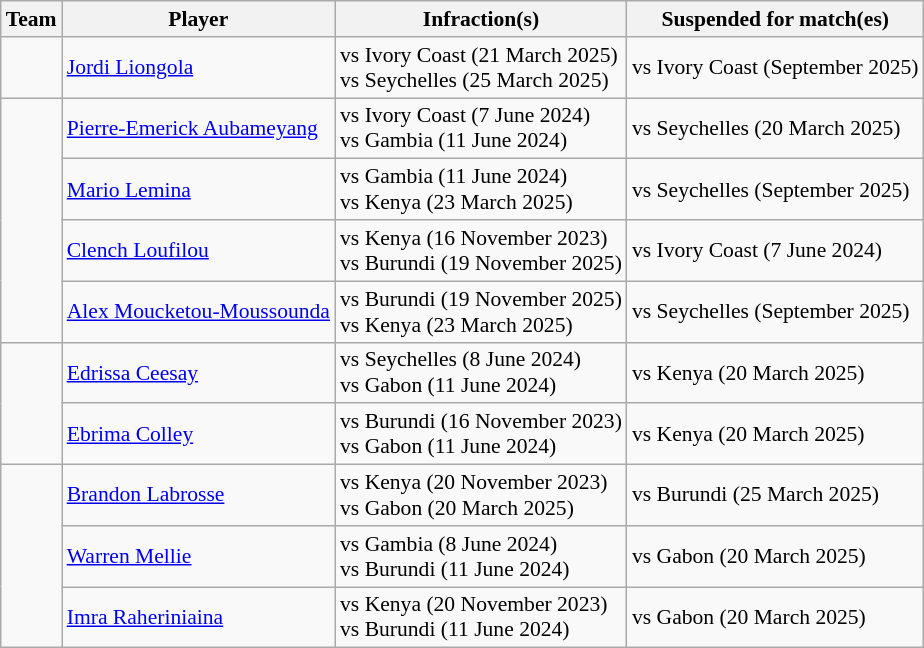<table class="wikitable" style="font-size:90%">
<tr>
<th>Team</th>
<th>Player</th>
<th>Infraction(s)</th>
<th>Suspended for match(es)</th>
</tr>
<tr>
<td></td>
<td><a href='#'>Jordi Liongola</a></td>
<td> vs Ivory Coast (21 March 2025)<br> vs Seychelles (25 March 2025)</td>
<td>vs Ivory Coast (September 2025)</td>
</tr>
<tr>
<td rowspan=4></td>
<td><a href='#'>Pierre-Emerick Aubameyang</a></td>
<td> vs Ivory Coast (7 June 2024)<br> vs Gambia (11 June 2024)</td>
<td>vs Seychelles (20 March 2025)</td>
</tr>
<tr>
<td><a href='#'>Mario Lemina</a></td>
<td> vs Gambia (11 June 2024)<br> vs Kenya (23 March 2025)</td>
<td>vs Seychelles (September 2025)</td>
</tr>
<tr>
<td><a href='#'>Clench Loufilou</a></td>
<td> vs Kenya (16 November 2023)<br> vs Burundi (19 November 2025)</td>
<td>vs Ivory Coast (7 June 2024)</td>
</tr>
<tr>
<td><a href='#'>Alex Moucketou-Moussounda</a></td>
<td> vs Burundi (19 November 2025)<br> vs Kenya (23 March 2025)</td>
<td>vs Seychelles (September 2025)</td>
</tr>
<tr>
<td rowspan=2></td>
<td><a href='#'>Edrissa Ceesay</a></td>
<td> vs Seychelles (8 June 2024)<br> vs Gabon (11 June 2024)</td>
<td>vs Kenya (20 March 2025)</td>
</tr>
<tr>
<td><a href='#'>Ebrima Colley</a></td>
<td> vs Burundi (16 November 2023)<br> vs Gabon (11 June 2024)</td>
<td>vs Kenya (20 March 2025)</td>
</tr>
<tr>
<td rowspan=3></td>
<td><a href='#'>Brandon Labrosse</a></td>
<td> vs Kenya (20 November 2023)<br> vs Gabon (20 March 2025)</td>
<td>vs Burundi (25 March 2025)</td>
</tr>
<tr>
<td><a href='#'>Warren Mellie</a></td>
<td> vs Gambia (8 June 2024)<br> vs Burundi (11 June 2024)</td>
<td>vs Gabon (20 March 2025)</td>
</tr>
<tr>
<td><a href='#'>Imra Raheriniaina</a></td>
<td> vs Kenya (20 November 2023)<br> vs Burundi (11 June 2024)</td>
<td>vs Gabon (20 March 2025)</td>
</tr>
</table>
